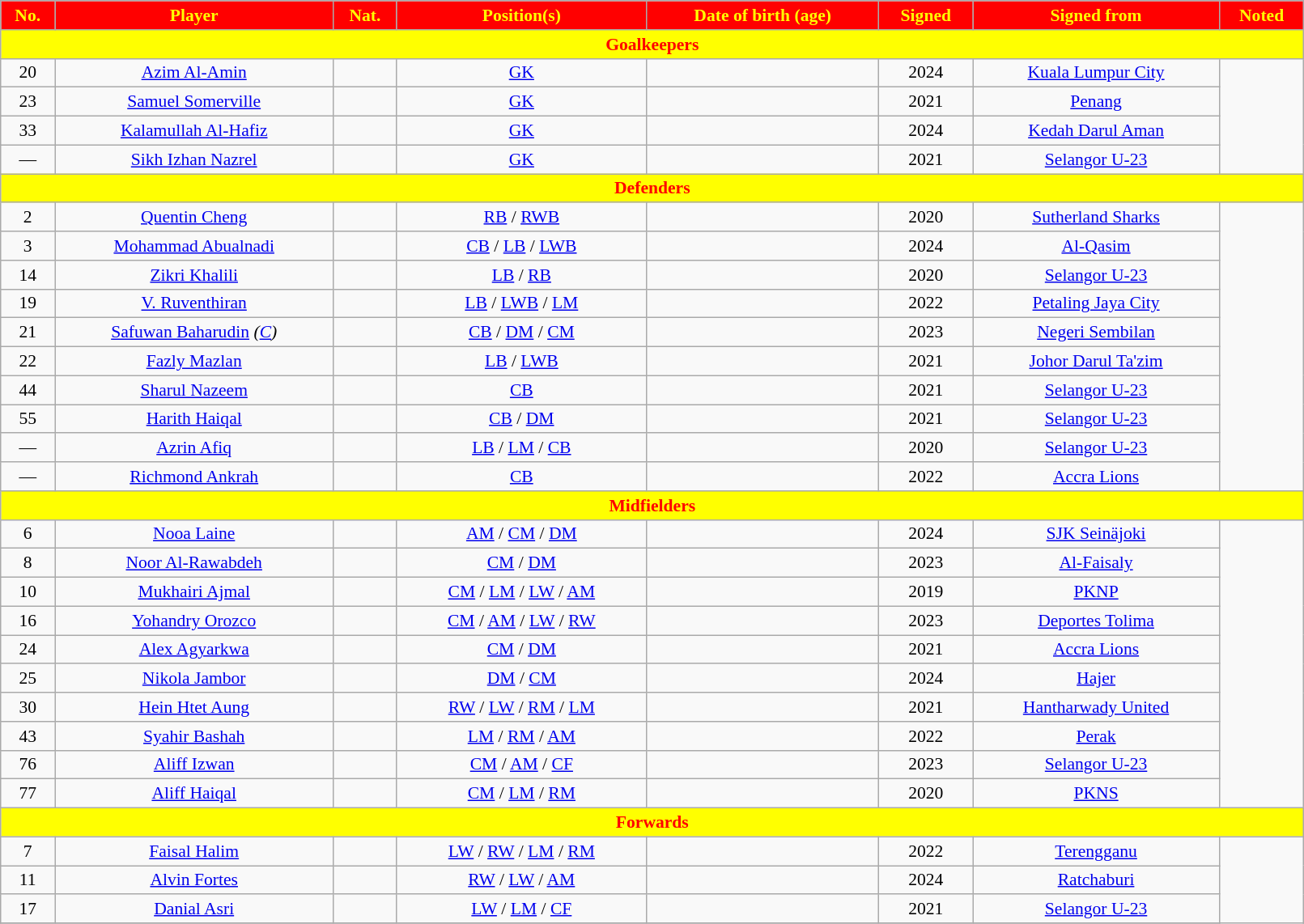<table class="wikitable" style="text-align:center;font-size:90%;width:85%">
<tr>
<th style="background:red;color:yellow;text-align:center;width:10x";>No.</th>
<th style="background:red;color:yellow;text-align:center;width:160x";>Player</th>
<th style="background:red;color:yellow;text-align:center;width:10x";>Nat.</th>
<th style="background:red;color:yellow;text-align:center;width:80x";>Position(s)</th>
<th style="background:red;color:yellow;text-align:center;width:160x";>Date of birth (age)</th>
<th style="background:red;color:yellow;text-align:center;width:20x";>Signed</th>
<th style="background:red;color:yellow;text-align:center;width:180x";>Signed from</th>
<th style="background:red;color:yellow;text-align:center;width:20x";>Noted</th>
</tr>
<tr>
<th colspan="9" style="background:yellow;color:red;text-align:center">Goalkeepers</th>
</tr>
<tr>
<td>20</td>
<td><a href='#'>Azim Al-Amin</a></td>
<td></td>
<td><a href='#'>GK</a></td>
<td></td>
<td>2024</td>
<td><a href='#'>Kuala Lumpur City</a></td>
</tr>
<tr>
<td>23</td>
<td><a href='#'>Samuel Somerville</a></td>
<td></td>
<td><a href='#'>GK</a></td>
<td></td>
<td>2021</td>
<td><a href='#'>Penang</a></td>
</tr>
<tr>
<td>33</td>
<td><a href='#'>Kalamullah Al-Hafiz</a></td>
<td></td>
<td><a href='#'>GK</a></td>
<td></td>
<td>2024</td>
<td><a href='#'>Kedah Darul Aman</a></td>
</tr>
<tr>
<td>—</td>
<td><a href='#'>Sikh Izhan Nazrel</a></td>
<td></td>
<td><a href='#'>GK</a></td>
<td></td>
<td>2021</td>
<td><a href='#'>Selangor U-23</a></td>
</tr>
<tr>
<th colspan="9" style="background:yellow;color:red;text-align:center">Defenders</th>
</tr>
<tr>
<td>2</td>
<td><a href='#'>Quentin Cheng</a></td>
<td> </td>
<td><a href='#'>RB</a> / <a href='#'>RWB</a></td>
<td></td>
<td>2020</td>
<td> <a href='#'>Sutherland Sharks</a></td>
</tr>
<tr>
<td>3</td>
<td><a href='#'>Mohammad Abualnadi</a></td>
<td> </td>
<td><a href='#'>CB</a> / <a href='#'>LB</a> / <a href='#'>LWB</a></td>
<td></td>
<td>2024</td>
<td> <a href='#'>Al-Qasim</a></td>
</tr>
<tr>
<td>14</td>
<td><a href='#'>Zikri Khalili</a></td>
<td></td>
<td><a href='#'>LB</a> / <a href='#'>RB</a></td>
<td></td>
<td>2020</td>
<td><a href='#'>Selangor U-23</a></td>
</tr>
<tr>
<td>19</td>
<td><a href='#'>V. Ruventhiran</a></td>
<td></td>
<td><a href='#'>LB</a> / <a href='#'>LWB</a> / <a href='#'>LM</a></td>
<td></td>
<td>2022</td>
<td><a href='#'>Petaling Jaya City</a></td>
</tr>
<tr>
<td>21</td>
<td><a href='#'>Safuwan Baharudin</a> <em>(<a href='#'>C</a>)</em></td>
<td></td>
<td><a href='#'>CB</a> / <a href='#'>DM</a> / <a href='#'>CM</a></td>
<td></td>
<td>2023</td>
<td><a href='#'>Negeri Sembilan</a></td>
</tr>
<tr>
<td>22</td>
<td><a href='#'>Fazly Mazlan</a></td>
<td></td>
<td><a href='#'>LB</a> / <a href='#'>LWB</a></td>
<td></td>
<td>2021</td>
<td><a href='#'>Johor Darul Ta'zim</a></td>
</tr>
<tr>
<td>44</td>
<td><a href='#'>Sharul Nazeem</a></td>
<td></td>
<td><a href='#'>CB</a></td>
<td></td>
<td>2021</td>
<td><a href='#'>Selangor U-23</a></td>
</tr>
<tr>
<td>55</td>
<td><a href='#'>Harith Haiqal</a></td>
<td></td>
<td><a href='#'>CB</a> / <a href='#'>DM</a></td>
<td></td>
<td>2021</td>
<td><a href='#'>Selangor U-23</a></td>
</tr>
<tr>
<td>—</td>
<td><a href='#'>Azrin Afiq</a></td>
<td></td>
<td><a href='#'>LB</a> / <a href='#'>LM</a> / <a href='#'>CB</a></td>
<td></td>
<td>2020</td>
<td><a href='#'>Selangor U-23</a></td>
</tr>
<tr>
<td>—</td>
<td><a href='#'>Richmond Ankrah</a></td>
<td></td>
<td><a href='#'>CB</a></td>
<td></td>
<td>2022</td>
<td> <a href='#'>Accra Lions</a></td>
</tr>
<tr>
<th colspan="9" style="background:yellow;color:red;text-align:center">Midfielders</th>
</tr>
<tr>
<td>6</td>
<td><a href='#'>Nooa Laine</a></td>
<td> </td>
<td><a href='#'>AM</a> / <a href='#'>CM</a> / <a href='#'>DM</a></td>
<td></td>
<td>2024</td>
<td> <a href='#'>SJK Seinäjoki</a></td>
</tr>
<tr>
<td>8</td>
<td><a href='#'>Noor Al-Rawabdeh</a></td>
<td></td>
<td><a href='#'>CM</a> / <a href='#'>DM</a></td>
<td></td>
<td>2023</td>
<td> <a href='#'>Al-Faisaly</a></td>
</tr>
<tr>
<td>10</td>
<td><a href='#'>Mukhairi Ajmal</a></td>
<td></td>
<td><a href='#'>CM</a> / <a href='#'>LM</a> / <a href='#'>LW</a> / <a href='#'>AM</a></td>
<td></td>
<td>2019</td>
<td><a href='#'>PKNP</a></td>
</tr>
<tr>
<td>16</td>
<td><a href='#'>Yohandry Orozco</a></td>
<td></td>
<td><a href='#'>CM</a> / <a href='#'>AM</a> / <a href='#'>LW</a> / <a href='#'>RW</a></td>
<td></td>
<td>2023</td>
<td> <a href='#'>Deportes Tolima</a></td>
</tr>
<tr>
<td>24</td>
<td><a href='#'>Alex Agyarkwa</a></td>
<td></td>
<td><a href='#'>CM</a> / <a href='#'>DM</a></td>
<td></td>
<td>2021</td>
<td> <a href='#'>Accra Lions</a></td>
</tr>
<tr>
<td>25</td>
<td><a href='#'>Nikola Jambor</a></td>
<td></td>
<td><a href='#'>DM</a> / <a href='#'>CM</a></td>
<td></td>
<td>2024</td>
<td> <a href='#'>Hajer</a></td>
</tr>
<tr>
<td>30</td>
<td><a href='#'>Hein Htet Aung</a></td>
<td></td>
<td><a href='#'>RW</a> / <a href='#'>LW</a> / <a href='#'>RM</a> / <a href='#'>LM</a></td>
<td></td>
<td>2021</td>
<td> <a href='#'>Hantharwady United</a></td>
</tr>
<tr>
<td>43</td>
<td><a href='#'>Syahir Bashah</a></td>
<td></td>
<td><a href='#'>LM</a> / <a href='#'>RM</a> / <a href='#'>AM</a></td>
<td></td>
<td>2022</td>
<td><a href='#'>Perak</a></td>
</tr>
<tr>
<td>76</td>
<td><a href='#'>Aliff Izwan</a></td>
<td></td>
<td><a href='#'>CM</a> / <a href='#'>AM</a> / <a href='#'>CF</a></td>
<td></td>
<td>2023</td>
<td><a href='#'>Selangor U-23</a></td>
</tr>
<tr>
<td>77</td>
<td><a href='#'>Aliff Haiqal</a></td>
<td></td>
<td><a href='#'>CM</a> / <a href='#'>LM</a> / <a href='#'>RM</a></td>
<td></td>
<td>2020</td>
<td><a href='#'>PKNS</a></td>
</tr>
<tr>
<th colspan="9" style="background:yellow;color:red;text-align:center">Forwards</th>
</tr>
<tr>
<td>7</td>
<td><a href='#'>Faisal Halim</a></td>
<td></td>
<td><a href='#'>LW</a> / <a href='#'>RW</a> / <a href='#'>LM</a> / <a href='#'>RM</a></td>
<td></td>
<td>2022</td>
<td><a href='#'>Terengganu</a></td>
</tr>
<tr>
<td>11</td>
<td><a href='#'>Alvin Fortes</a></td>
<td></td>
<td><a href='#'>RW</a> / <a href='#'>LW</a> / <a href='#'>AM</a></td>
<td></td>
<td>2024</td>
<td> <a href='#'>Ratchaburi</a></td>
</tr>
<tr>
<td>17</td>
<td><a href='#'>Danial Asri</a></td>
<td></td>
<td><a href='#'>LW</a> / <a href='#'>LM</a> /  <a href='#'>CF</a></td>
<td></td>
<td>2021</td>
<td><a href='#'>Selangor U-23</a></td>
</tr>
<tr>
</tr>
</table>
